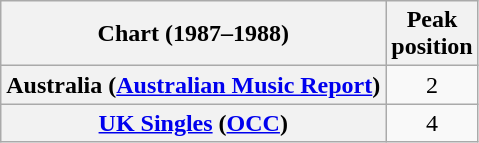<table class="wikitable sortable plainrowheaders" style="text-align:center">
<tr>
<th scope="col">Chart (1987–1988)</th>
<th scope="col">Peak<br>position</th>
</tr>
<tr>
<th scope="row">Australia (<a href='#'>Australian Music Report</a>)</th>
<td>2</td>
</tr>
<tr>
<th scope="row"><a href='#'>UK Singles</a> (<a href='#'>OCC</a>)</th>
<td>4</td>
</tr>
</table>
